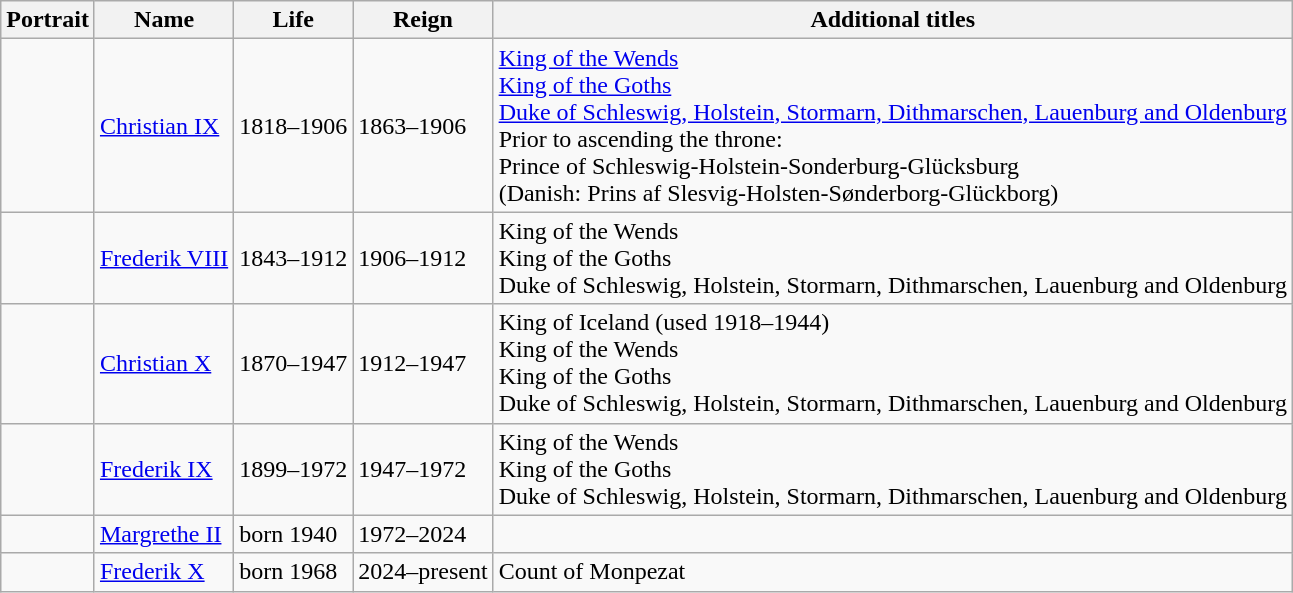<table class="wikitable">
<tr>
<th>Portrait</th>
<th>Name</th>
<th>Life</th>
<th>Reign</th>
<th>Additional titles</th>
</tr>
<tr>
<td></td>
<td><a href='#'>Christian IX</a></td>
<td>1818–1906</td>
<td>1863–1906</td>
<td><a href='#'>King of the Wends</a><br><a href='#'>King of the Goths</a><br><a href='#'>Duke of Schleswig, Holstein, Stormarn, Dithmarschen, Lauenburg and Oldenburg</a> <br> Prior to ascending the throne:<br> Prince of Schleswig-Holstein-Sonderburg-Glücksburg<br>(Danish: Prins af Slesvig-Holsten-Sønderborg-Glückborg)</td>
</tr>
<tr>
<td></td>
<td><a href='#'>Frederik VIII</a></td>
<td>1843–1912</td>
<td>1906–1912</td>
<td>King of the Wends<br>King of the Goths<br>Duke of Schleswig, Holstein, Stormarn, Dithmarschen, Lauenburg and Oldenburg</td>
</tr>
<tr>
<td></td>
<td><a href='#'>Christian X</a></td>
<td>1870–1947</td>
<td>1912–1947</td>
<td>King of Iceland (used 1918–1944)<br>King of the Wends<br>King of the Goths<br>Duke of Schleswig, Holstein, Stormarn, Dithmarschen, Lauenburg and Oldenburg</td>
</tr>
<tr>
<td></td>
<td><a href='#'>Frederik IX</a></td>
<td>1899–1972</td>
<td>1947–1972</td>
<td>King of the Wends<br>King of the Goths<br>Duke of Schleswig, Holstein, Stormarn, Dithmarschen, Lauenburg and Oldenburg</td>
</tr>
<tr>
<td></td>
<td><a href='#'>Margrethe II</a></td>
<td>born 1940</td>
<td>1972–2024</td>
<td></td>
</tr>
<tr>
<td></td>
<td><a href='#'>Frederik X</a></td>
<td>born 1968</td>
<td>2024–present</td>
<td>Count of Monpezat</td>
</tr>
</table>
